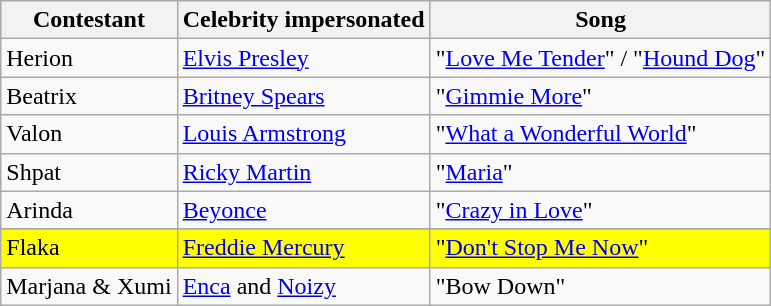<table class="wikitable">
<tr>
<th>Contestant</th>
<th>Celebrity impersonated</th>
<th>Song</th>
</tr>
<tr>
<td>Herion</td>
<td><a href='#'>Elvis Presley</a></td>
<td>"<a href='#'>Love Me Tender</a>" / "<a href='#'>Hound Dog</a>"</td>
</tr>
<tr>
<td>Beatrix</td>
<td><a href='#'>Britney Spears</a></td>
<td>"<a href='#'>Gimmie More</a>"</td>
</tr>
<tr>
<td>Valon</td>
<td><a href='#'>Louis Armstrong</a></td>
<td>"<a href='#'>What a Wonderful World</a>"</td>
</tr>
<tr>
<td>Shpat</td>
<td><a href='#'>Ricky Martin</a></td>
<td>"<a href='#'>Maria</a>"</td>
</tr>
<tr>
<td>Arinda</td>
<td><a href='#'>Beyonce</a></td>
<td>"<a href='#'>Crazy in Love</a>"</td>
</tr>
<tr>
</tr>
<tr style="background:yellow">
<td>Flaka</td>
<td><a href='#'>Freddie Mercury</a></td>
<td>"<a href='#'>Don't Stop Me Now</a>"</td>
</tr>
<tr>
<td>Marjana & Xumi</td>
<td><a href='#'>Enca</a> and <a href='#'>Noizy</a></td>
<td>"Bow Down"</td>
</tr>
</table>
